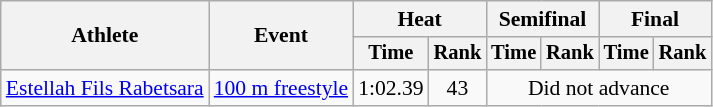<table class=wikitable style="font-size:90%">
<tr>
<th rowspan=2>Athlete</th>
<th rowspan=2>Event</th>
<th colspan="2">Heat</th>
<th colspan="2">Semifinal</th>
<th colspan="2">Final</th>
</tr>
<tr style="font-size:95%">
<th>Time</th>
<th>Rank</th>
<th>Time</th>
<th>Rank</th>
<th>Time</th>
<th>Rank</th>
</tr>
<tr align=center>
<td align=left><a href='#'>Estellah Fils Rabetsara</a></td>
<td align=left><a href='#'>100 m freestyle</a></td>
<td>1:02.39</td>
<td>43</td>
<td colspan=4>Did not advance</td>
</tr>
</table>
